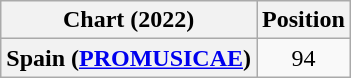<table class="wikitable sortable plainrowheaders" style="text-align:center">
<tr>
<th scope="col">Chart (2022)</th>
<th scope="col">Position</th>
</tr>
<tr>
<th scope="row">Spain (<a href='#'>PROMUSICAE</a>)</th>
<td>94</td>
</tr>
</table>
